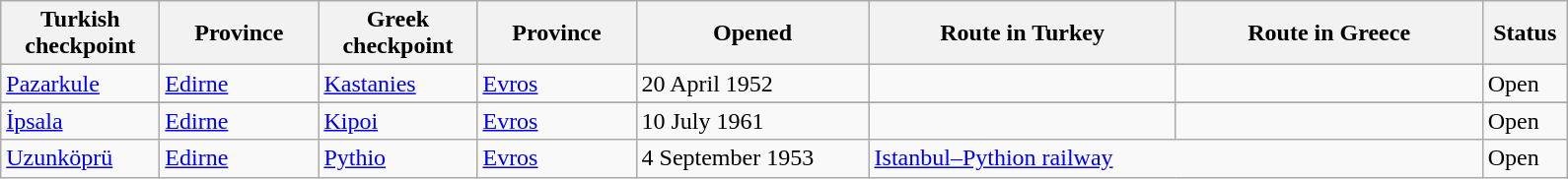<table class="wikitable">
<tr>
<th width=100> Turkish checkpoint</th>
<th width=100>Province</th>
<th width=100> Greek checkpoint</th>
<th width=100>Province</th>
<th width=150>Opened</th>
<th width=200>Route in Turkey</th>
<th width=200>Route in Greece</th>
<th width=50>Status</th>
</tr>
<tr>
<td><a href='#'>Pazarkule</a></td>
<td><a href='#'>Edirne</a></td>
<td><a href='#'>Kastanies</a></td>
<td><a href='#'>Evros</a></td>
<td>20 April 1952</td>
<td></td>
<td></td>
<td><span>Open</span></td>
</tr>
<tr>
</tr>
<tr>
<td><a href='#'>İpsala</a></td>
<td><a href='#'>Edirne</a></td>
<td><a href='#'>Kipoi</a></td>
<td><a href='#'>Evros</a></td>
<td>10 July 1961</td>
<td></td>
<td></td>
<td><span>Open</span></td>
</tr>
<tr>
<td><a href='#'>Uzunköprü</a></td>
<td><a href='#'>Edirne</a></td>
<td><a href='#'>Pythio</a></td>
<td><a href='#'>Evros</a></td>
<td>4 September 1953</td>
<td colspan="2"><a href='#'>Istanbul–Pythion railway</a></td>
<td><span>Open</span></td>
</tr>
</table>
